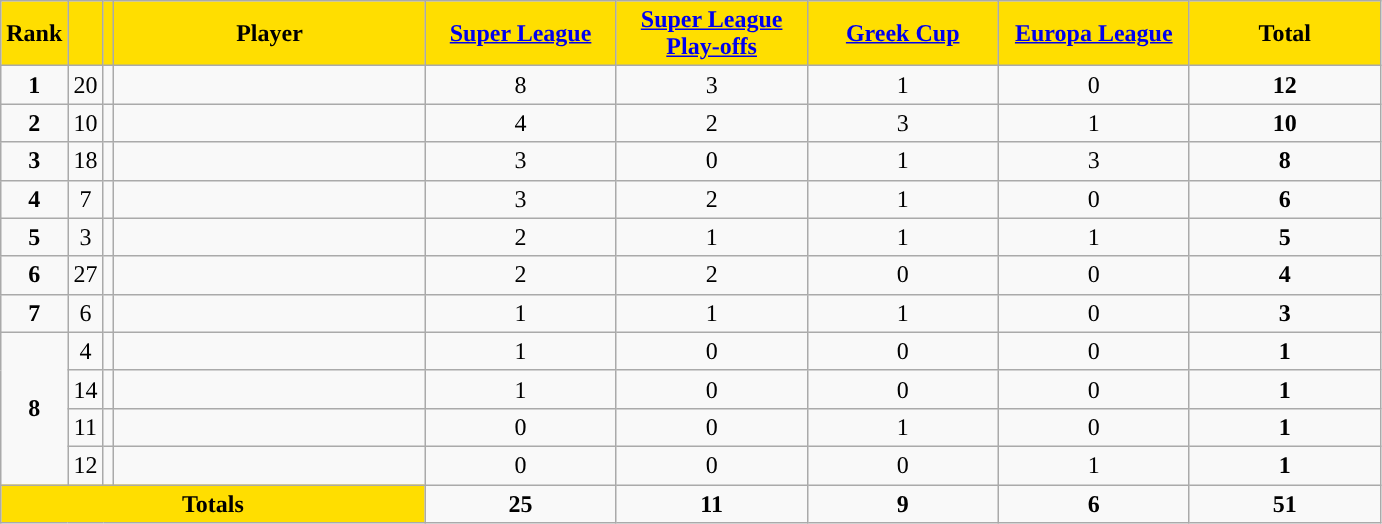<table class="wikitable sortable" style="text-align: center">
<tr>
<th style="background:#FFDE00">Rank</th>
<th style="background:#FFDE00"></th>
<th style="background:#FFDE00"></th>
<th width=200 style="background:#FFDE00">Player</th>
<th width=120 style="background:#FFDE00"><a href='#'>Super League</a></th>
<th width=120 style="background:#FFDE00"><a href='#'>Super League Play-offs</a></th>
<th width=120 style="background:#FFDE00"><a href='#'>Greek Cup</a></th>
<th width=120 style="background:#FFDE00"><a href='#'>Europa League</a></th>
<th width=120 style="background:#FFDE00">Total</th>
</tr>
<tr>
<td><strong>1</strong></td>
<td>20</td>
<td></td>
<td align=left></td>
<td>8</td>
<td>3</td>
<td>1</td>
<td>0</td>
<td><strong>12</strong></td>
</tr>
<tr>
<td><strong>2</strong></td>
<td>10</td>
<td></td>
<td align=left></td>
<td>4</td>
<td>2</td>
<td>3</td>
<td>1</td>
<td><strong>10</strong></td>
</tr>
<tr>
<td><strong>3</strong></td>
<td>18</td>
<td></td>
<td align=left></td>
<td>3</td>
<td>0</td>
<td>1</td>
<td>3</td>
<td><strong>8</strong></td>
</tr>
<tr>
<td><strong>4</strong></td>
<td>7</td>
<td></td>
<td align=left></td>
<td>3</td>
<td>2</td>
<td>1</td>
<td>0</td>
<td><strong>6</strong></td>
</tr>
<tr>
<td><strong>5</strong></td>
<td>3</td>
<td></td>
<td align=left></td>
<td>2</td>
<td>1</td>
<td>1</td>
<td>1</td>
<td><strong>5</strong></td>
</tr>
<tr>
<td><strong>6</strong></td>
<td>27</td>
<td></td>
<td align=left></td>
<td>2</td>
<td>2</td>
<td>0</td>
<td>0</td>
<td><strong>4</strong></td>
</tr>
<tr>
<td><strong>7</strong></td>
<td>6</td>
<td></td>
<td align=left></td>
<td>1</td>
<td>1</td>
<td>1</td>
<td>0</td>
<td><strong>3</strong></td>
</tr>
<tr>
<td rowspan=4><strong>8</strong></td>
<td>4</td>
<td></td>
<td align=left></td>
<td>1</td>
<td>0</td>
<td>0</td>
<td>0</td>
<td><strong>1</strong></td>
</tr>
<tr>
<td>14</td>
<td></td>
<td align=left></td>
<td>1</td>
<td>0</td>
<td>0</td>
<td>0</td>
<td><strong>1</strong></td>
</tr>
<tr>
<td>11</td>
<td></td>
<td align=left></td>
<td>0</td>
<td>0</td>
<td>1</td>
<td>0</td>
<td><strong>1</strong></td>
</tr>
<tr>
<td>12</td>
<td></td>
<td align=left></td>
<td>0</td>
<td>0</td>
<td>0</td>
<td>1</td>
<td><strong>1</strong></td>
</tr>
<tr class="sortbottom">
<th colspan=4 style="background:#FFDE00"><strong>Totals</strong></th>
<td><strong>25</strong></td>
<td><strong>11</strong></td>
<td><strong> 9</strong></td>
<td><strong> 6</strong></td>
<td><strong>51</strong></td>
</tr>
</table>
